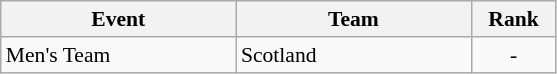<table class="wikitable" style="font-size:90%">
<tr>
<th width=150>Event</th>
<th width=150>Team</th>
<th width=50>Rank</th>
</tr>
<tr>
<td>Men's Team</td>
<td>Scotland</td>
<td align="center">-</td>
</tr>
</table>
